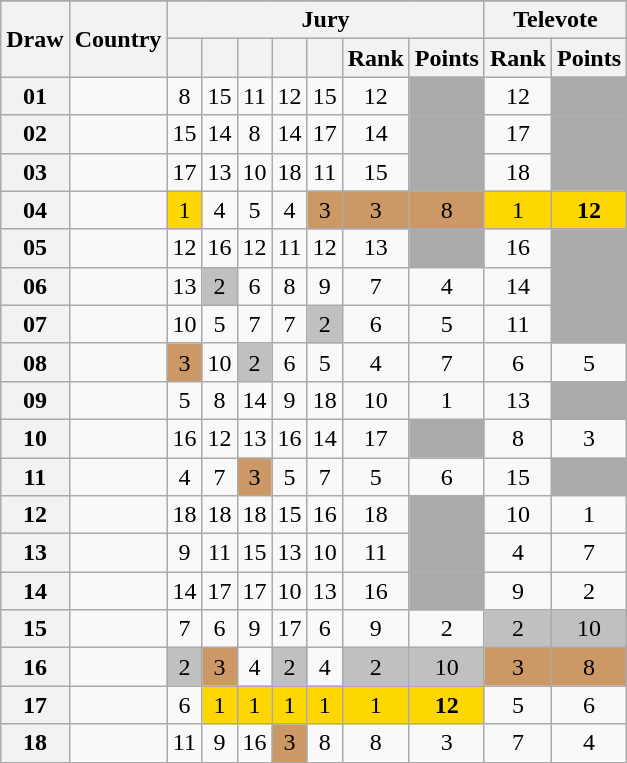<table class="sortable wikitable collapsible plainrowheaders" style="text-align:center;">
<tr>
</tr>
<tr>
<th scope="col" rowspan="2">Draw</th>
<th scope="col" rowspan="2">Country</th>
<th scope="col" colspan="7">Jury</th>
<th scope="col" colspan="2">Televote</th>
</tr>
<tr>
<th scope="col"><small></small></th>
<th scope="col"><small></small></th>
<th scope="col"><small></small></th>
<th scope="col"><small></small></th>
<th scope="col"><small></small></th>
<th scope="col">Rank</th>
<th scope="col">Points</th>
<th scope="col">Rank</th>
<th scope="col">Points</th>
</tr>
<tr>
<th scope="row" style="text-align:center;">01</th>
<td style="text-align:left;"></td>
<td>8</td>
<td>15</td>
<td>11</td>
<td>12</td>
<td>15</td>
<td>12</td>
<td style="background:#AAAAAA;"></td>
<td>12</td>
<td style="background:#AAAAAA;"></td>
</tr>
<tr>
<th scope="row" style="text-align:center;">02</th>
<td style="text-align:left;"></td>
<td>15</td>
<td>14</td>
<td>8</td>
<td>14</td>
<td>17</td>
<td>14</td>
<td style="background:#AAAAAA;"></td>
<td>17</td>
<td style="background:#AAAAAA;"></td>
</tr>
<tr>
<th scope="row" style="text-align:center;">03</th>
<td style="text-align:left;"></td>
<td>17</td>
<td>13</td>
<td>10</td>
<td>18</td>
<td>11</td>
<td>15</td>
<td style="background:#AAAAAA;"></td>
<td>18</td>
<td style="background:#AAAAAA;"></td>
</tr>
<tr>
<th scope="row" style="text-align:center;">04</th>
<td style="text-align:left;"></td>
<td style="background:gold;">1</td>
<td>4</td>
<td>5</td>
<td>4</td>
<td style="background:#CC9966;">3</td>
<td style="background:#CC9966;">3</td>
<td style="background:#CC9966;">8</td>
<td style="background:gold;">1</td>
<td style="background:gold;"><strong>12</strong></td>
</tr>
<tr>
<th scope="row" style="text-align:center;">05</th>
<td style="text-align:left;"></td>
<td>12</td>
<td>16</td>
<td>12</td>
<td>11</td>
<td>12</td>
<td>13</td>
<td style="background:#AAAAAA;"></td>
<td>16</td>
<td style="background:#AAAAAA;"></td>
</tr>
<tr>
<th scope="row" style="text-align:center;">06</th>
<td style="text-align:left;"></td>
<td>13</td>
<td style="background:silver;">2</td>
<td>6</td>
<td>8</td>
<td>9</td>
<td>7</td>
<td>4</td>
<td>14</td>
<td style="background:#AAAAAA;"></td>
</tr>
<tr>
<th scope="row" style="text-align:center;">07</th>
<td style="text-align:left;"></td>
<td>10</td>
<td>5</td>
<td>7</td>
<td>7</td>
<td style="background:silver;">2</td>
<td>6</td>
<td>5</td>
<td>11</td>
<td style="background:#AAAAAA;"></td>
</tr>
<tr>
<th scope="row" style="text-align:center;">08</th>
<td style="text-align:left;"></td>
<td style="background:#CC9966;">3</td>
<td>10</td>
<td style="background:silver;">2</td>
<td>6</td>
<td>5</td>
<td>4</td>
<td>7</td>
<td>6</td>
<td>5</td>
</tr>
<tr>
<th scope="row" style="text-align:center;">09</th>
<td style="text-align:left;"></td>
<td>5</td>
<td>8</td>
<td>14</td>
<td>9</td>
<td>18</td>
<td>10</td>
<td>1</td>
<td>13</td>
<td style="background:#AAAAAA;"></td>
</tr>
<tr>
<th scope="row" style="text-align:center;">10</th>
<td style="text-align:left;"></td>
<td>16</td>
<td>12</td>
<td>13</td>
<td>16</td>
<td>14</td>
<td>17</td>
<td style="background:#AAAAAA;"></td>
<td>8</td>
<td>3</td>
</tr>
<tr>
<th scope="row" style="text-align:center;">11</th>
<td style="text-align:left;"></td>
<td>4</td>
<td>7</td>
<td style="background:#CC9966;">3</td>
<td>5</td>
<td>7</td>
<td>5</td>
<td>6</td>
<td>15</td>
<td style="background:#AAAAAA;"></td>
</tr>
<tr>
<th scope="row" style="text-align:center;">12</th>
<td style="text-align:left;"></td>
<td>18</td>
<td>18</td>
<td>18</td>
<td>15</td>
<td>16</td>
<td>18</td>
<td style="background:#AAAAAA;"></td>
<td>10</td>
<td>1</td>
</tr>
<tr>
<th scope="row" style="text-align:center;">13</th>
<td style="text-align:left;"></td>
<td>9</td>
<td>11</td>
<td>15</td>
<td>13</td>
<td>10</td>
<td>11</td>
<td style="background:#AAAAAA;"></td>
<td>4</td>
<td>7</td>
</tr>
<tr>
<th scope="row" style="text-align:center;">14</th>
<td style="text-align:left;"></td>
<td>14</td>
<td>17</td>
<td>17</td>
<td>10</td>
<td>13</td>
<td>16</td>
<td style="background:#AAAAAA;"></td>
<td>9</td>
<td>2</td>
</tr>
<tr>
<th scope="row" style="text-align:center;">15</th>
<td style="text-align:left;"></td>
<td>7</td>
<td>6</td>
<td>9</td>
<td>17</td>
<td>6</td>
<td>9</td>
<td>2</td>
<td style="background:silver;">2</td>
<td style="background:silver;">10</td>
</tr>
<tr>
<th scope="row" style="text-align:center;">16</th>
<td style="text-align:left;"></td>
<td style="background:silver;">2</td>
<td style="background:#CC9966;">3</td>
<td>4</td>
<td style="background:silver;">2</td>
<td>4</td>
<td style="background:silver;">2</td>
<td style="background:silver;">10</td>
<td style="background:#CC9966;">3</td>
<td style="background:#CC9966;">8</td>
</tr>
<tr>
<th scope="row" style="text-align:center;">17</th>
<td style="text-align:left;"></td>
<td>6</td>
<td style="background:gold;">1</td>
<td style="background:gold;">1</td>
<td style="background:gold;">1</td>
<td style="background:gold;">1</td>
<td style="background:gold;">1</td>
<td style="background:gold;"><strong>12</strong></td>
<td>5</td>
<td>6</td>
</tr>
<tr>
<th scope="row" style="text-align:center;">18</th>
<td style="text-align:left;"></td>
<td>11</td>
<td>9</td>
<td>16</td>
<td style="background:#CC9966;">3</td>
<td>8</td>
<td>8</td>
<td>3</td>
<td>7</td>
<td>4</td>
</tr>
</table>
